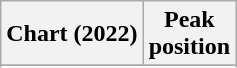<table class="wikitable sortable plainrowheaders" style="text-align:center">
<tr>
<th scope="col">Chart (2022)</th>
<th scope="col">Peak<br>position</th>
</tr>
<tr>
</tr>
<tr>
</tr>
<tr>
</tr>
<tr>
</tr>
</table>
